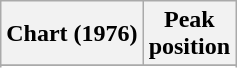<table class="wikitable sortable plainrowheaders">
<tr>
<th>Chart (1976)</th>
<th>Peak<br>position</th>
</tr>
<tr>
</tr>
<tr>
</tr>
<tr>
</tr>
<tr>
</tr>
</table>
